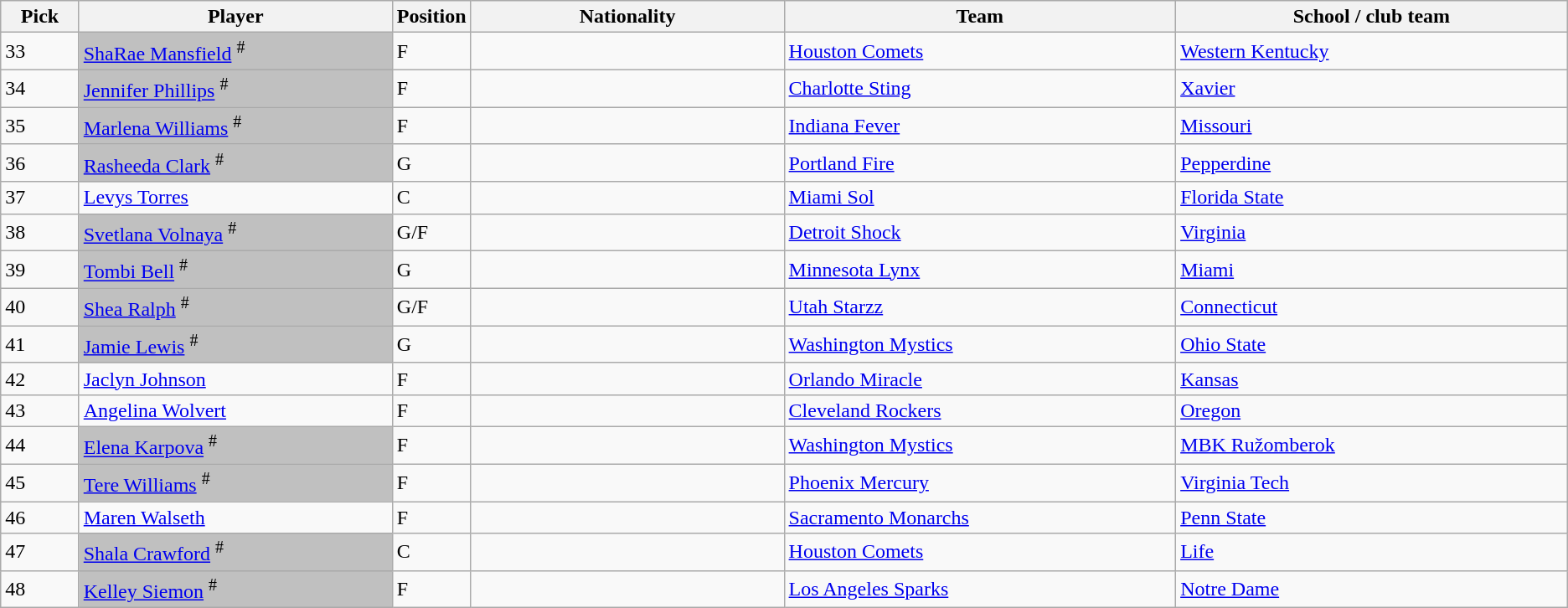<table class="wikitable sortable">
<tr>
<th style="width:5%;">Pick</th>
<th style="width:20%;">Player</th>
<th style="width:5%;">Position</th>
<th style="width:20%;">Nationality</th>
<th style="width:25%;">Team</th>
<th style="width:25%;">School / club team</th>
</tr>
<tr>
<td>33</td>
<td bgcolor=#C0C0C0><a href='#'>ShaRae Mansfield</a> <sup>#</sup></td>
<td>F</td>
<td></td>
<td><a href='#'>Houston Comets</a> </td>
<td><a href='#'>Western Kentucky</a></td>
</tr>
<tr>
<td>34</td>
<td bgcolor=#C0C0C0><a href='#'>Jennifer Phillips</a> <sup>#</sup></td>
<td>F</td>
<td></td>
<td><a href='#'>Charlotte Sting</a></td>
<td><a href='#'>Xavier</a></td>
</tr>
<tr>
<td>35</td>
<td bgcolor=#C0C0C0><a href='#'>Marlena Williams</a> <sup>#</sup></td>
<td>F</td>
<td></td>
<td><a href='#'>Indiana Fever</a></td>
<td><a href='#'>Missouri</a></td>
</tr>
<tr>
<td>36</td>
<td bgcolor=#C0C0C0><a href='#'>Rasheeda Clark</a> <sup>#</sup></td>
<td>G</td>
<td></td>
<td><a href='#'>Portland Fire</a></td>
<td><a href='#'>Pepperdine</a></td>
</tr>
<tr>
<td>37</td>
<td><a href='#'>Levys Torres</a></td>
<td>C</td>
<td></td>
<td><a href='#'>Miami Sol</a></td>
<td><a href='#'>Florida State</a></td>
</tr>
<tr>
<td>38</td>
<td bgcolor=#C0C0C0><a href='#'>Svetlana Volnaya</a> <sup>#</sup></td>
<td>G/F</td>
<td></td>
<td><a href='#'>Detroit Shock</a></td>
<td><a href='#'>Virginia</a></td>
</tr>
<tr>
<td>39</td>
<td bgcolor=#C0C0C0><a href='#'>Tombi Bell</a> <sup>#</sup></td>
<td>G</td>
<td></td>
<td><a href='#'>Minnesota Lynx</a></td>
<td><a href='#'>Miami</a></td>
</tr>
<tr>
<td>40</td>
<td bgcolor=#C0C0C0><a href='#'>Shea Ralph</a> <sup>#</sup></td>
<td>G/F</td>
<td></td>
<td><a href='#'>Utah Starzz</a></td>
<td><a href='#'>Connecticut</a></td>
</tr>
<tr>
<td>41</td>
<td bgcolor=#C0C0C0><a href='#'>Jamie Lewis</a> <sup>#</sup></td>
<td>G</td>
<td></td>
<td><a href='#'>Washington Mystics</a></td>
<td><a href='#'>Ohio State</a></td>
</tr>
<tr>
<td>42</td>
<td><a href='#'>Jaclyn Johnson</a></td>
<td>F</td>
<td></td>
<td><a href='#'>Orlando Miracle</a></td>
<td><a href='#'>Kansas</a></td>
</tr>
<tr>
<td>43</td>
<td><a href='#'>Angelina Wolvert</a></td>
<td>F</td>
<td></td>
<td><a href='#'>Cleveland Rockers</a></td>
<td><a href='#'>Oregon</a></td>
</tr>
<tr>
<td>44</td>
<td bgcolor=#C0C0C0><a href='#'>Elena Karpova</a> <sup>#</sup></td>
<td>F</td>
<td></td>
<td><a href='#'>Washington Mystics</a> </td>
<td><a href='#'>MBK Ružomberok</a> </td>
</tr>
<tr>
<td>45</td>
<td bgcolor=#C0C0C0><a href='#'>Tere Williams</a> <sup>#</sup></td>
<td>F</td>
<td></td>
<td><a href='#'>Phoenix Mercury</a></td>
<td><a href='#'>Virginia Tech</a></td>
</tr>
<tr>
<td>46</td>
<td><a href='#'>Maren Walseth</a></td>
<td>F</td>
<td></td>
<td><a href='#'>Sacramento Monarchs</a></td>
<td><a href='#'>Penn State</a></td>
</tr>
<tr>
<td>47</td>
<td bgcolor=#C0C0C0><a href='#'>Shala Crawford</a> <sup>#</sup></td>
<td>C</td>
<td></td>
<td><a href='#'>Houston Comets</a></td>
<td><a href='#'>Life</a></td>
</tr>
<tr>
<td>48</td>
<td bgcolor=#C0C0C0><a href='#'>Kelley Siemon</a> <sup>#</sup></td>
<td>F</td>
<td></td>
<td><a href='#'>Los Angeles Sparks</a></td>
<td><a href='#'>Notre Dame</a></td>
</tr>
</table>
